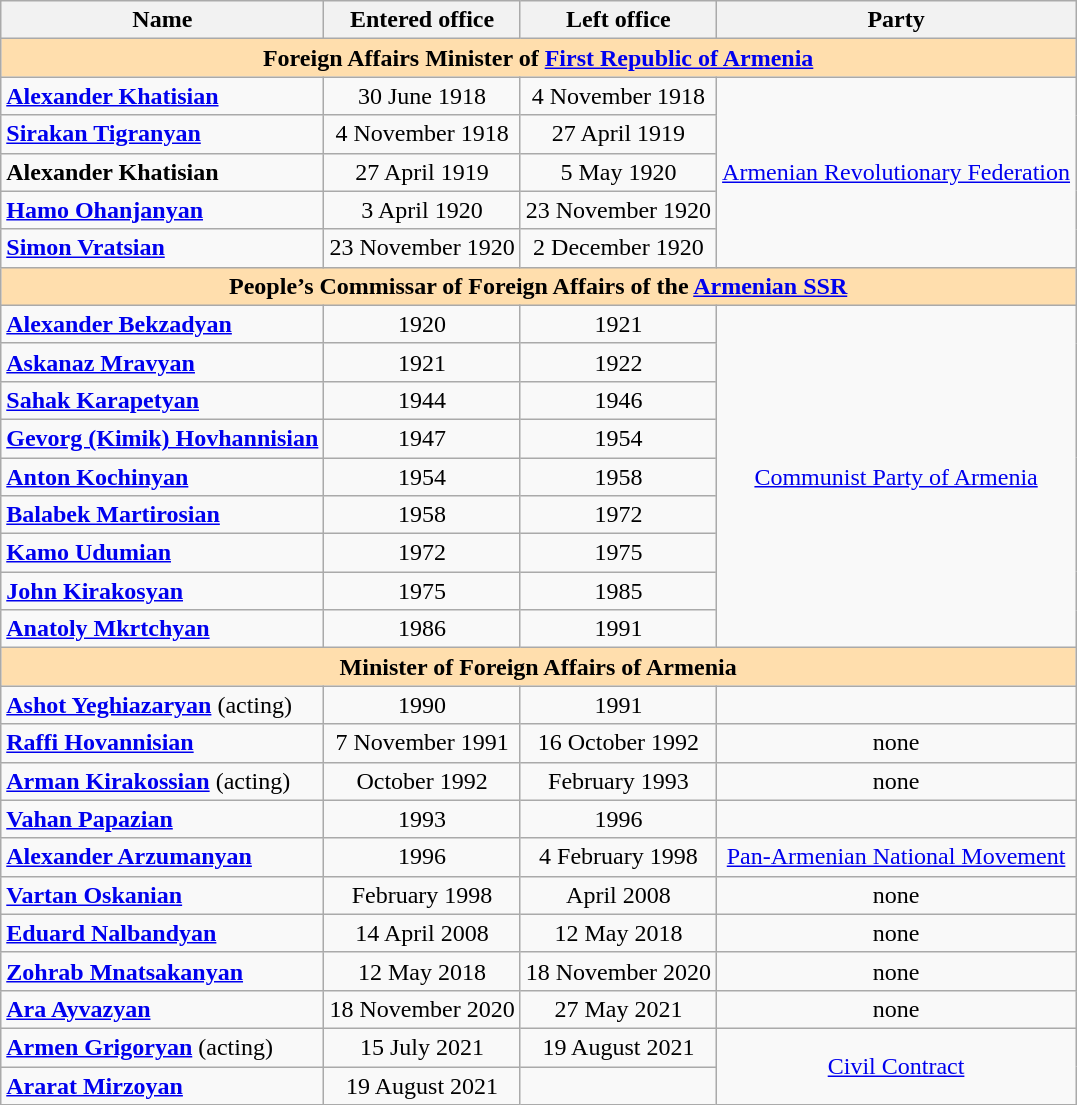<table class="wikitable">
<tr>
<th>Name</th>
<th>Entered office</th>
<th>Left office</th>
<th>Party</th>
</tr>
<tr>
<td colspan="6" style="background:#FFDEAD" align="center"><strong>Foreign Affairs Minister of <a href='#'>First Republic of Armenia</a></strong></td>
</tr>
<tr>
<td align="left"><strong><a href='#'>Alexander Khatisian</a></strong></td>
<td align="center">30 June 1918</td>
<td align="center">4 November 1918</td>
<td rowspan="5" align="center" bgcolor=""><a href='#'>Armenian Revolutionary Federation</a></td>
</tr>
<tr>
<td align="left"><strong><a href='#'>Sirakan Tigranyan</a></strong></td>
<td align="center">4 November 1918</td>
<td align="center">27 April 1919</td>
</tr>
<tr>
<td align="left"><strong>Alexander Khatisian</strong></td>
<td align="center">27 April 1919</td>
<td align="center">5 May 1920</td>
</tr>
<tr>
<td align="left"><strong><a href='#'>Hamo Ohanjanyan</a></strong></td>
<td align="center">3 April 1920</td>
<td align="center">23 November 1920</td>
</tr>
<tr>
<td align="left"><strong><a href='#'>Simon Vratsian</a></strong></td>
<td align="center">23 November 1920</td>
<td align="center">2 December 1920</td>
</tr>
<tr>
<td colspan="6" style="background:#FFDEAD" align="center"><strong>People’s Commissar of Foreign Affairs of the <a href='#'>Armenian SSR</a></strong></td>
</tr>
<tr>
<td align="left"><strong><a href='#'>Alexander Bekzadyan</a></strong></td>
<td align="center">1920</td>
<td align="center">1921</td>
<td rowspan="9" align="center" bgcolor=""><a href='#'>Communist Party of Armenia</a></td>
</tr>
<tr>
<td align="left"><strong><a href='#'>Askanaz Mravyan</a></strong></td>
<td align="center">1921</td>
<td align="center">1922</td>
</tr>
<tr>
<td align="left"><strong><a href='#'>Sahak Karapetyan</a></strong></td>
<td align="center">1944</td>
<td align="center">1946</td>
</tr>
<tr>
<td align="left"><strong><a href='#'>Gevorg (Kimik) Hovhannisian</a></strong></td>
<td align="center">1947</td>
<td align="center">1954</td>
</tr>
<tr>
<td align="left"><strong><a href='#'>Anton Kochinyan</a></strong></td>
<td align="center">1954</td>
<td align="center">1958</td>
</tr>
<tr>
<td align="left"><strong><a href='#'>Balabek Martirosian</a></strong></td>
<td align="center">1958</td>
<td align="center">1972</td>
</tr>
<tr>
<td align="left"><strong><a href='#'>Kamo Udumian</a></strong></td>
<td align="center">1972</td>
<td align="center">1975</td>
</tr>
<tr>
<td align="left"><strong><a href='#'>John Kirakosyan</a></strong></td>
<td align="center">1975</td>
<td align="center">1985</td>
</tr>
<tr>
<td align="left"><strong><a href='#'>Anatoly Mkrtchyan</a></strong></td>
<td align="center">1986</td>
<td align="center">1991</td>
</tr>
<tr>
<td colspan="6" style="background:#FFDEAD" align="center"><strong>Minister of Foreign Affairs of Armenia</strong></td>
</tr>
<tr>
<td align="left"><strong><a href='#'>Ashot Yeghiazaryan</a></strong> (acting)</td>
<td align="center">1990</td>
<td align="center">1991</td>
<td align="center" align="center" bgcolor=></td>
</tr>
<tr>
<td align="left"><strong><a href='#'>Raffi Hovannisian</a></strong></td>
<td align="center">7 November 1991</td>
<td align="center">16 October 1992</td>
<td align="center" align="center" bgcolor=>none</td>
</tr>
<tr>
<td align="left"><strong><a href='#'>Arman Kirakossian</a></strong> (acting)</td>
<td align="center">October 1992</td>
<td align="center">February 1993</td>
<td align="center" align="center" bgcolor=>none</td>
</tr>
<tr>
<td align="left"><strong><a href='#'>Vahan Papazian</a></strong></td>
<td align="center">1993</td>
<td align="center">1996</td>
<td align="center" align="center" bgcolor=></td>
</tr>
<tr>
<td align="left"><strong><a href='#'>Alexander Arzumanyan</a></strong></td>
<td align="center">1996</td>
<td align="center">4 February 1998</td>
<td align="center" align="center" bgcolor=><a href='#'>Pan-Armenian National Movement</a></td>
</tr>
<tr>
<td align="left"><strong><a href='#'>Vartan Oskanian</a></strong></td>
<td align="center">February 1998</td>
<td align="center">April 2008</td>
<td align="center" align="center" bgcolor=>none</td>
</tr>
<tr>
<td align="left"><strong><a href='#'>Eduard Nalbandyan</a></strong></td>
<td align="center">14 April 2008</td>
<td align="center">12 May 2018</td>
<td align="center" align="center" bgcolor=>none</td>
</tr>
<tr>
<td align="left"><strong><a href='#'>Zohrab Mnatsakanyan</a></strong></td>
<td align="center">12 May 2018</td>
<td align="center">18 November 2020</td>
<td align="center" align="center" bgcolor=>none</td>
</tr>
<tr>
<td align="left"><strong><a href='#'>Ara Ayvazyan</a></strong></td>
<td align="center">18 November 2020</td>
<td align="center">27 May 2021</td>
<td align="center" align="center" bgcolor=>none</td>
</tr>
<tr>
<td align="left"><strong><a href='#'>Armen Grigoryan</a></strong> (acting)</td>
<td align="center">15 July 2021</td>
<td align="center">19 August 2021</td>
<td rowspan="2" align="center" bgcolor=""><a href='#'>Civil Contract</a></td>
</tr>
<tr>
<td align="left"><strong><a href='#'>Ararat Mirzoyan </a></strong></td>
<td align="center">19 August 2021</td>
<td align="center"></td>
</tr>
</table>
